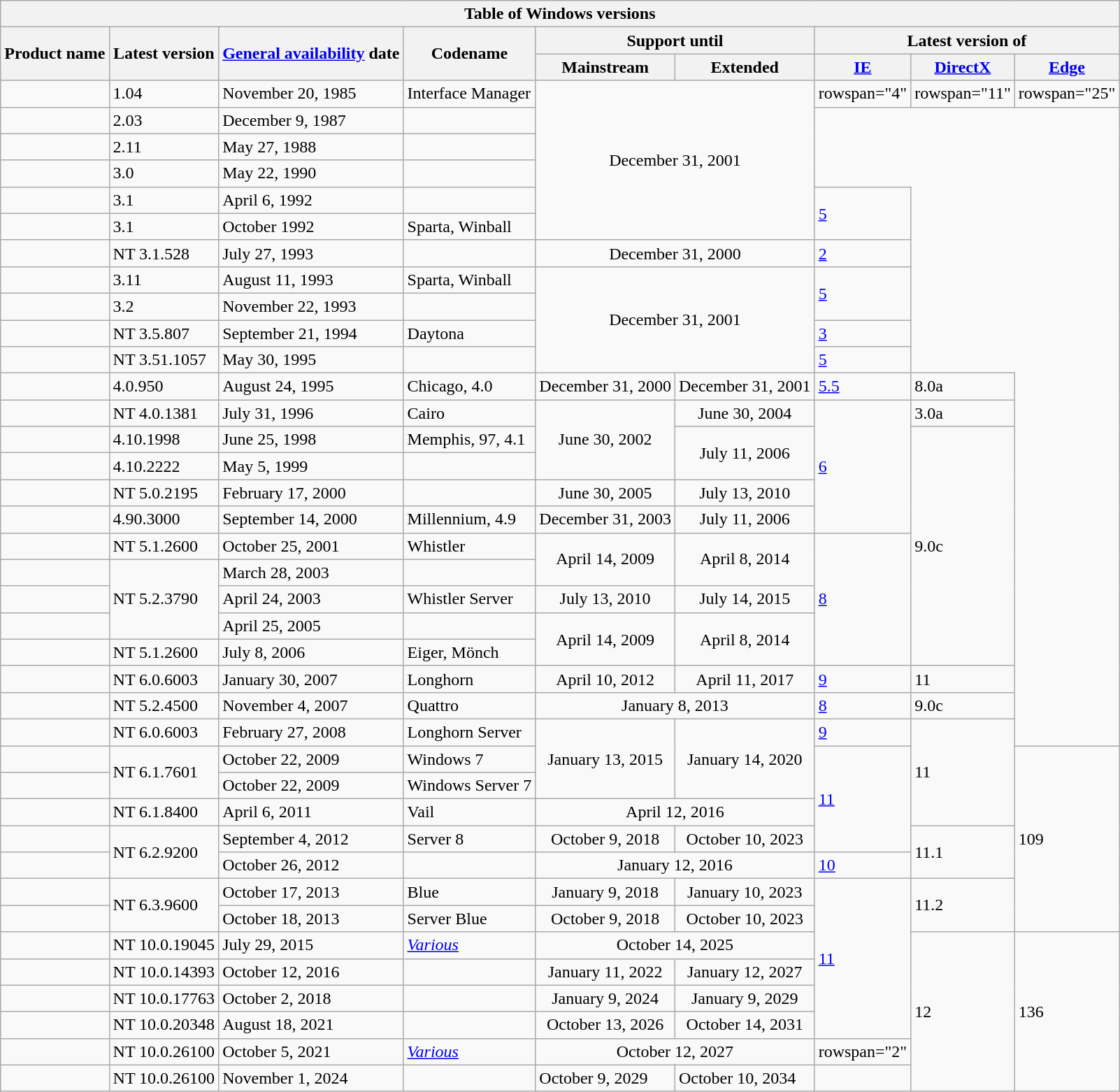<table class="wikitable mw-datatable mw-collapsible mw-collapsed">
<tr>
<th colspan="9">Table of Windows versions</th>
</tr>
<tr>
<th rowspan="2">Product name</th>
<th rowspan="2">Latest version</th>
<th rowspan="2"><a href='#'>General availability</a> date</th>
<th rowspan="2">Codename</th>
<th colspan="2">Support until</th>
<th colspan="3">Latest version of</th>
</tr>
<tr>
<th>Mainstream</th>
<th>Extended</th>
<th style="width:50px;"><a href='#'>IE</a></th>
<th style="width:50px;"><a href='#'>DirectX</a></th>
<th style="width:50px;"><a href='#'>Edge</a></th>
</tr>
<tr>
<td></td>
<td>1.04</td>
<td>November 20, 1985</td>
<td>Interface Manager</td>
<td colspan="2" rowspan="6" align="center">December 31, 2001</td>
<td>rowspan="4" </td>
<td>rowspan="11" </td>
<td>rowspan="25" </td>
</tr>
<tr>
<td></td>
<td>2.03</td>
<td>December 9, 1987</td>
<td></td>
</tr>
<tr>
<td></td>
<td>2.11</td>
<td>May 27, 1988</td>
<td></td>
</tr>
<tr>
<td></td>
<td>3.0</td>
<td>May 22, 1990</td>
<td></td>
</tr>
<tr>
<td></td>
<td>3.1</td>
<td>April 6, 1992</td>
<td></td>
<td rowspan="2"><a href='#'>5</a></td>
</tr>
<tr>
<td></td>
<td>3.1</td>
<td>October 1992</td>
<td>Sparta, Winball</td>
</tr>
<tr>
<td></td>
<td>NT 3.1.528</td>
<td>July 27, 1993</td>
<td></td>
<td colspan="2" align="center">December 31, 2000</td>
<td><a href='#'>2</a></td>
</tr>
<tr>
<td></td>
<td>3.11</td>
<td>August 11, 1993</td>
<td>Sparta, Winball</td>
<td colspan="2" rowspan="4" align="center">December 31, 2001</td>
<td rowspan="2"><a href='#'>5</a></td>
</tr>
<tr>
<td></td>
<td>3.2</td>
<td>November 22, 1993</td>
<td></td>
</tr>
<tr>
<td></td>
<td>NT 3.5.807</td>
<td>September 21, 1994</td>
<td>Daytona</td>
<td><a href='#'>3</a></td>
</tr>
<tr>
<td></td>
<td>NT 3.51.1057</td>
<td>May 30, 1995</td>
<td></td>
<td><a href='#'>5</a></td>
</tr>
<tr>
<td></td>
<td>4.0.950</td>
<td>August 24, 1995</td>
<td>Chicago, 4.0</td>
<td align="center">December 31, 2000</td>
<td align="center">December 31, 2001</td>
<td><a href='#'>5.5</a></td>
<td>8.0a</td>
</tr>
<tr>
<td></td>
<td>NT 4.0.1381</td>
<td>July 31, 1996</td>
<td>Cairo</td>
<td align="center" rowspan="3">June 30, 2002</td>
<td align="center">June 30, 2004</td>
<td rowspan="5"><a href='#'>6</a></td>
<td>3.0a</td>
</tr>
<tr>
<td></td>
<td>4.10.1998</td>
<td>June 25, 1998</td>
<td>Memphis, 97, 4.1</td>
<td align="center" rowspan="2">July 11, 2006</td>
<td rowspan="9">9.0c</td>
</tr>
<tr>
<td></td>
<td>4.10.2222</td>
<td>May 5, 1999</td>
<td></td>
</tr>
<tr>
<td></td>
<td>NT 5.0.2195</td>
<td>February 17, 2000</td>
<td></td>
<td align="center">June 30, 2005</td>
<td align="center">July 13, 2010</td>
</tr>
<tr>
<td></td>
<td>4.90.3000</td>
<td>September 14, 2000</td>
<td>Millennium, 4.9</td>
<td align="center">December 31, 2003</td>
<td align="center">July 11, 2006</td>
</tr>
<tr>
<td></td>
<td>NT 5.1.2600</td>
<td>October 25, 2001</td>
<td>Whistler</td>
<td align="center" rowspan="2">April 14, 2009</td>
<td align="center" rowspan="2">April 8, 2014</td>
<td rowspan="5"><a href='#'>8</a></td>
</tr>
<tr>
<td></td>
<td rowspan="3">NT 5.2.3790</td>
<td>March 28, 2003</td>
<td></td>
</tr>
<tr>
<td></td>
<td>April 24, 2003</td>
<td>Whistler Server</td>
<td align="center">July 13, 2010</td>
<td align="center">July 14, 2015</td>
</tr>
<tr>
<td></td>
<td>April 25, 2005</td>
<td></td>
<td align="center" rowspan="2">April 14, 2009</td>
<td align="center" rowspan="2">April 8, 2014</td>
</tr>
<tr>
<td></td>
<td>NT 5.1.2600</td>
<td>July 8, 2006</td>
<td>Eiger, Mönch</td>
</tr>
<tr>
<td></td>
<td>NT 6.0.6003</td>
<td>January 30, 2007</td>
<td>Longhorn</td>
<td align="center">April 10, 2012</td>
<td align="center">April 11, 2017</td>
<td><a href='#'>9</a></td>
<td>11</td>
</tr>
<tr>
<td></td>
<td>NT 5.2.4500</td>
<td>November 4, 2007</td>
<td>Quattro</td>
<td colspan="2" align="center">January 8, 2013</td>
<td><a href='#'>8</a></td>
<td>9.0c</td>
</tr>
<tr>
<td></td>
<td>NT 6.0.6003</td>
<td>February 27, 2008</td>
<td>Longhorn Server</td>
<td align="center" rowspan="3">January 13, 2015</td>
<td align="center" rowspan="3">January 14, 2020</td>
<td><a href='#'>9</a></td>
<td rowspan="4">11</td>
</tr>
<tr>
<td></td>
<td rowspan="2">NT 6.1.7601</td>
<td>October 22, 2009</td>
<td>Windows 7</td>
<td rowspan="4"><a href='#'>11</a></td>
<td rowspan="7">109</td>
</tr>
<tr>
<td></td>
<td>October 22, 2009</td>
<td>Windows Server 7</td>
</tr>
<tr>
<td></td>
<td>NT 6.1.8400</td>
<td>April 6, 2011</td>
<td>Vail</td>
<td colspan="2" align="center">April 12, 2016</td>
</tr>
<tr>
<td></td>
<td rowspan="2">NT 6.2.9200</td>
<td>September 4, 2012</td>
<td>Server 8</td>
<td align="center">October 9, 2018</td>
<td align="center">October 10, 2023</td>
<td rowspan="2">11.1</td>
</tr>
<tr>
<td></td>
<td>October 26, 2012</td>
<td></td>
<td colspan="2" align="center">January 12, 2016</td>
<td><a href='#'>10</a></td>
</tr>
<tr>
<td></td>
<td rowspan="2">NT 6.3.9600</td>
<td>October 17, 2013</td>
<td>Blue</td>
<td align="center">January 9, 2018</td>
<td align="center">January 10, 2023</td>
<td rowspan="6"><a href='#'>11</a></td>
<td rowspan="2">11.2</td>
</tr>
<tr>
<td></td>
<td>October 18, 2013</td>
<td>Server Blue</td>
<td align="center">October 9, 2018</td>
<td align="center">October 10, 2023</td>
</tr>
<tr>
<td></td>
<td>NT 10.0.19045</td>
<td>July 29, 2015</td>
<td><em><a href='#'>Various</a></em></td>
<td colspan="2" align="center">October 14, 2025</td>
<td rowspan="6">12</td>
<td rowspan="6">136</td>
</tr>
<tr>
<td></td>
<td>NT 10.0.14393</td>
<td>October 12, 2016</td>
<td></td>
<td align="center">January 11, 2022</td>
<td align="center">January 12, 2027</td>
</tr>
<tr>
<td></td>
<td>NT 10.0.17763</td>
<td>October 2, 2018</td>
<td></td>
<td align="center">January 9, 2024</td>
<td align="center">January 9, 2029</td>
</tr>
<tr>
<td></td>
<td>NT 10.0.20348</td>
<td>August 18, 2021</td>
<td></td>
<td align="center">October 13, 2026</td>
<td align="center">October 14, 2031</td>
</tr>
<tr>
<td></td>
<td>NT 10.0.26100</td>
<td>October 5, 2021</td>
<td><em><a href='#'>Various</a></em></td>
<td align="center" colspan="2">October 12, 2027</td>
<td>rowspan="2" </td>
</tr>
<tr>
<td></td>
<td>NT 10.0.26100</td>
<td>November 1, 2024</td>
<td></td>
<td>October 9, 2029</td>
<td>October 10, 2034</td>
</tr>
</table>
